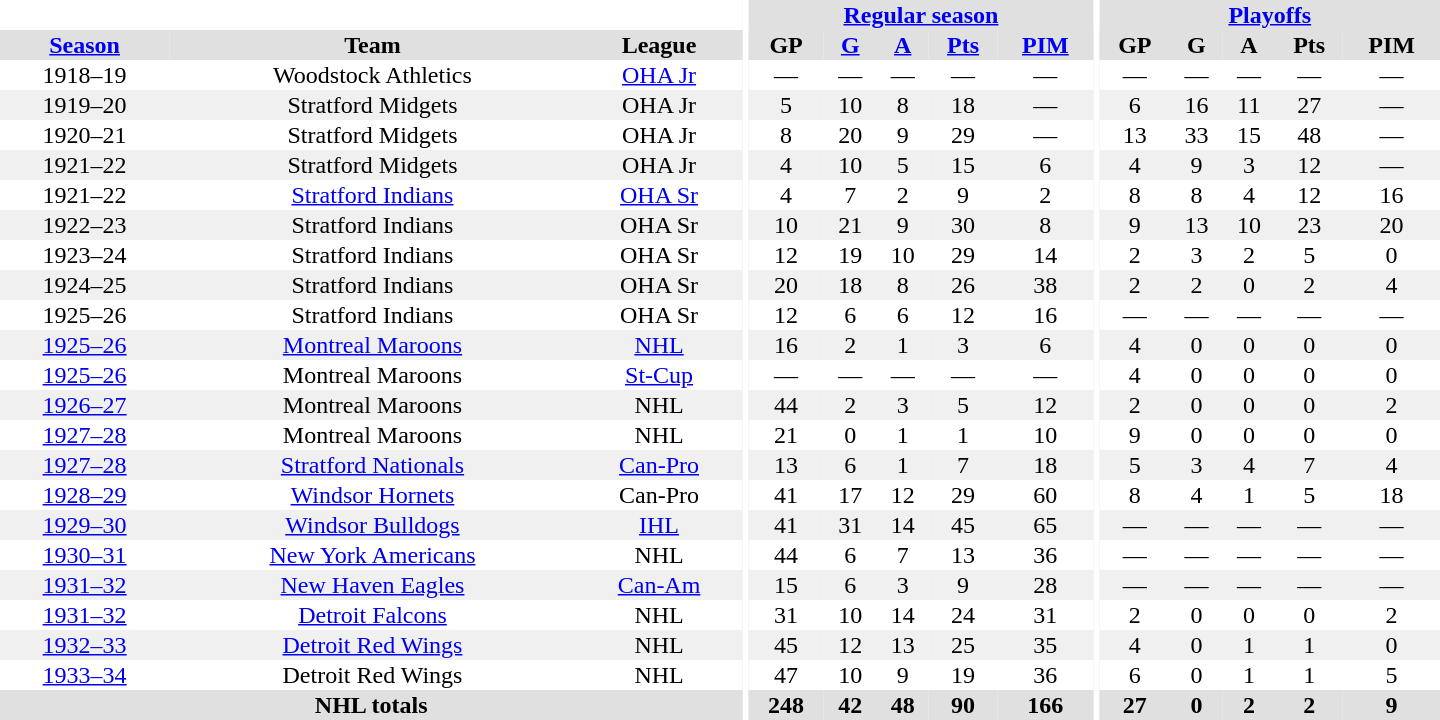<table border="0" cellpadding="1" cellspacing="0" style="text-align:center; width:60em">
<tr bgcolor="#e0e0e0">
<th colspan="3" bgcolor="#ffffff"></th>
<th rowspan="100" bgcolor="#ffffff"></th>
<th colspan="5"><a href='#'>Regular season</a></th>
<th rowspan="100" bgcolor="#ffffff"></th>
<th colspan="5"><a href='#'>Playoffs</a></th>
</tr>
<tr bgcolor="#e0e0e0">
<th><a href='#'>Season</a></th>
<th>Team</th>
<th>League</th>
<th>GP</th>
<th><a href='#'>G</a></th>
<th><a href='#'>A</a></th>
<th><a href='#'>Pts</a></th>
<th><a href='#'>PIM</a></th>
<th>GP</th>
<th>G</th>
<th>A</th>
<th>Pts</th>
<th>PIM</th>
</tr>
<tr>
<td>1918–19</td>
<td>Woodstock Athletics</td>
<td><a href='#'>OHA Jr</a></td>
<td>—</td>
<td>—</td>
<td>—</td>
<td>—</td>
<td>—</td>
<td>—</td>
<td>—</td>
<td>—</td>
<td>—</td>
<td>—</td>
</tr>
<tr bgcolor="#f0f0f0">
<td>1919–20</td>
<td>Stratford Midgets</td>
<td>OHA Jr</td>
<td>5</td>
<td>10</td>
<td>8</td>
<td>18</td>
<td>—</td>
<td>6</td>
<td>16</td>
<td>11</td>
<td>27</td>
<td>—</td>
</tr>
<tr>
<td>1920–21</td>
<td>Stratford Midgets</td>
<td>OHA Jr</td>
<td>8</td>
<td>20</td>
<td>9</td>
<td>29</td>
<td>—</td>
<td>13</td>
<td>33</td>
<td>15</td>
<td>48</td>
<td>—</td>
</tr>
<tr bgcolor="#f0f0f0">
<td>1921–22</td>
<td>Stratford Midgets</td>
<td>OHA Jr</td>
<td>4</td>
<td>10</td>
<td>5</td>
<td>15</td>
<td>6</td>
<td>4</td>
<td>9</td>
<td>3</td>
<td>12</td>
<td>—</td>
</tr>
<tr>
<td>1921–22</td>
<td><a href='#'>Stratford Indians</a></td>
<td><a href='#'>OHA Sr</a></td>
<td>4</td>
<td>7</td>
<td>2</td>
<td>9</td>
<td>2</td>
<td>8</td>
<td>8</td>
<td>4</td>
<td>12</td>
<td>16</td>
</tr>
<tr bgcolor="#f0f0f0">
<td>1922–23</td>
<td>Stratford Indians</td>
<td>OHA Sr</td>
<td>10</td>
<td>21</td>
<td>9</td>
<td>30</td>
<td>8</td>
<td>9</td>
<td>13</td>
<td>10</td>
<td>23</td>
<td>20</td>
</tr>
<tr>
<td>1923–24</td>
<td>Stratford Indians</td>
<td>OHA Sr</td>
<td>12</td>
<td>19</td>
<td>10</td>
<td>29</td>
<td>14</td>
<td>2</td>
<td>3</td>
<td>2</td>
<td>5</td>
<td>0</td>
</tr>
<tr bgcolor="#f0f0f0">
<td>1924–25</td>
<td>Stratford Indians</td>
<td>OHA Sr</td>
<td>20</td>
<td>18</td>
<td>8</td>
<td>26</td>
<td>38</td>
<td>2</td>
<td>2</td>
<td>0</td>
<td>2</td>
<td>4</td>
</tr>
<tr>
<td>1925–26</td>
<td>Stratford Indians</td>
<td>OHA Sr</td>
<td>12</td>
<td>6</td>
<td>6</td>
<td>12</td>
<td>16</td>
<td>—</td>
<td>—</td>
<td>—</td>
<td>—</td>
<td>—</td>
</tr>
<tr bgcolor="#f0f0f0">
<td><a href='#'>1925–26</a></td>
<td><a href='#'>Montreal Maroons</a></td>
<td><a href='#'>NHL</a></td>
<td>16</td>
<td>2</td>
<td>1</td>
<td>3</td>
<td>6</td>
<td>4</td>
<td>0</td>
<td>0</td>
<td>0</td>
<td>0</td>
</tr>
<tr>
<td><a href='#'>1925–26</a></td>
<td>Montreal Maroons</td>
<td><a href='#'>St-Cup</a></td>
<td>—</td>
<td>—</td>
<td>—</td>
<td>—</td>
<td>—</td>
<td>4</td>
<td>0</td>
<td>0</td>
<td>0</td>
<td>0</td>
</tr>
<tr bgcolor="#f0f0f0">
<td><a href='#'>1926–27</a></td>
<td>Montreal Maroons</td>
<td>NHL</td>
<td>44</td>
<td>2</td>
<td>3</td>
<td>5</td>
<td>12</td>
<td>2</td>
<td>0</td>
<td>0</td>
<td>0</td>
<td>2</td>
</tr>
<tr>
<td><a href='#'>1927–28</a></td>
<td>Montreal Maroons</td>
<td>NHL</td>
<td>21</td>
<td>0</td>
<td>1</td>
<td>1</td>
<td>10</td>
<td>9</td>
<td>0</td>
<td>0</td>
<td>0</td>
<td>0</td>
</tr>
<tr bgcolor="#f0f0f0">
<td><a href='#'>1927–28</a></td>
<td><a href='#'>Stratford Nationals</a></td>
<td><a href='#'>Can-Pro</a></td>
<td>13</td>
<td>6</td>
<td>1</td>
<td>7</td>
<td>18</td>
<td>5</td>
<td>3</td>
<td>4</td>
<td>7</td>
<td>4</td>
</tr>
<tr>
<td><a href='#'>1928–29</a></td>
<td><a href='#'>Windsor Hornets</a></td>
<td>Can-Pro</td>
<td>41</td>
<td>17</td>
<td>12</td>
<td>29</td>
<td>60</td>
<td>8</td>
<td>4</td>
<td>1</td>
<td>5</td>
<td>18</td>
</tr>
<tr bgcolor="#f0f0f0">
<td><a href='#'>1929–30</a></td>
<td><a href='#'>Windsor Bulldogs</a></td>
<td><a href='#'>IHL</a></td>
<td>41</td>
<td>31</td>
<td>14</td>
<td>45</td>
<td>65</td>
<td>—</td>
<td>—</td>
<td>—</td>
<td>—</td>
<td>—</td>
</tr>
<tr>
<td><a href='#'>1930–31</a></td>
<td><a href='#'>New York Americans</a></td>
<td>NHL</td>
<td>44</td>
<td>6</td>
<td>7</td>
<td>13</td>
<td>36</td>
<td>—</td>
<td>—</td>
<td>—</td>
<td>—</td>
<td>—</td>
</tr>
<tr bgcolor="#f0f0f0">
<td><a href='#'>1931–32</a></td>
<td><a href='#'>New Haven Eagles</a></td>
<td><a href='#'>Can-Am</a></td>
<td>15</td>
<td>6</td>
<td>3</td>
<td>9</td>
<td>28</td>
<td>—</td>
<td>—</td>
<td>—</td>
<td>—</td>
<td>—</td>
</tr>
<tr>
<td><a href='#'>1931–32</a></td>
<td><a href='#'>Detroit Falcons</a></td>
<td>NHL</td>
<td>31</td>
<td>10</td>
<td>14</td>
<td>24</td>
<td>31</td>
<td>2</td>
<td>0</td>
<td>0</td>
<td>0</td>
<td>2</td>
</tr>
<tr bgcolor="#f0f0f0">
<td><a href='#'>1932–33</a></td>
<td><a href='#'>Detroit Red Wings</a></td>
<td>NHL</td>
<td>45</td>
<td>12</td>
<td>13</td>
<td>25</td>
<td>35</td>
<td>4</td>
<td>0</td>
<td>1</td>
<td>1</td>
<td>0</td>
</tr>
<tr>
<td><a href='#'>1933–34</a></td>
<td>Detroit Red Wings</td>
<td>NHL</td>
<td>47</td>
<td>10</td>
<td>9</td>
<td>19</td>
<td>36</td>
<td>6</td>
<td>0</td>
<td>1</td>
<td>1</td>
<td>5</td>
</tr>
<tr bgcolor="#e0e0e0">
<th colspan="3">NHL totals</th>
<th>248</th>
<th>42</th>
<th>48</th>
<th>90</th>
<th>166</th>
<th>27</th>
<th>0</th>
<th>2</th>
<th>2</th>
<th>9</th>
</tr>
</table>
